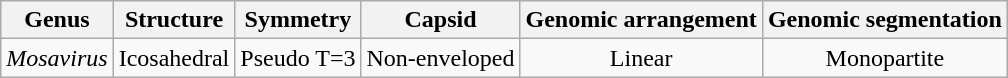<table class="wikitable sortable" style="text-align:center">
<tr>
<th>Genus</th>
<th>Structure</th>
<th>Symmetry</th>
<th>Capsid</th>
<th>Genomic arrangement</th>
<th>Genomic segmentation</th>
</tr>
<tr>
<td><em>Mosavirus</em></td>
<td>Icosahedral</td>
<td>Pseudo T=3</td>
<td>Non-enveloped</td>
<td>Linear</td>
<td>Monopartite</td>
</tr>
</table>
